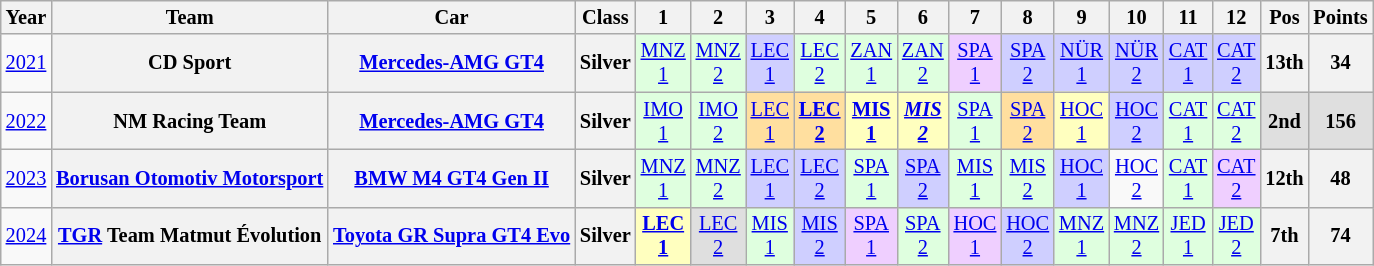<table class="wikitable" style="text-align:center; font-size:85%">
<tr>
<th>Year</th>
<th>Team</th>
<th>Car</th>
<th>Class</th>
<th>1</th>
<th>2</th>
<th>3</th>
<th>4</th>
<th>5</th>
<th>6</th>
<th>7</th>
<th>8</th>
<th>9</th>
<th>10</th>
<th>11</th>
<th>12</th>
<th>Pos</th>
<th>Points</th>
</tr>
<tr>
<td><a href='#'>2021</a></td>
<th nowrap>CD Sport</th>
<th nowrap><a href='#'>Mercedes-AMG GT4</a></th>
<th>Silver</th>
<td style="background:#DFFFDF;"><a href='#'>MNZ<br>1</a><br></td>
<td style="background:#DFFFDF;"><a href='#'>MNZ<br>2</a><br></td>
<td style="background:#CFCFFF;"><a href='#'>LEC<br>1</a><br></td>
<td style="background:#DFFFDF;"><a href='#'>LEC<br>2</a><br></td>
<td style="background:#DFFFDF;"><a href='#'>ZAN<br>1</a><br></td>
<td style="background:#DFFFDF;"><a href='#'>ZAN<br>2</a><br></td>
<td style="background:#EFCFFF;"><a href='#'>SPA<br>1</a><br></td>
<td style="background:#CFCFFF;"><a href='#'>SPA<br>2</a><br></td>
<td style="background:#CFCFFF;"><a href='#'>NÜR<br>1</a><br></td>
<td style="background:#CFCFFF;"><a href='#'>NÜR<br>2</a><br></td>
<td style="background:#CFCFFF;"><a href='#'>CAT<br>1</a><br></td>
<td style="background:#CFCFFF;"><a href='#'>CAT<br>2</a><br></td>
<th>13th</th>
<th>34</th>
</tr>
<tr>
<td><a href='#'>2022</a></td>
<th nowrap>NM Racing Team</th>
<th nowrap><a href='#'>Mercedes-AMG GT4</a></th>
<th>Silver</th>
<td style="background:#DFFFDF;"><a href='#'>IMO<br>1</a><br></td>
<td style="background:#DFFFDF;"><a href='#'>IMO<br>2</a><br></td>
<td style="background:#FFDF9F;"><a href='#'>LEC<br>1</a><br></td>
<td style="background:#FFDF9F;"><strong><a href='#'>LEC<br>2</a></strong><br></td>
<td style="background:#FFFFBF;"><strong><a href='#'>MIS<br>1</a></strong><br></td>
<td style="background:#FFFFBF;"><strong><em><a href='#'>MIS<br>2</a></em></strong><br></td>
<td style="background:#DFFFDF;"><a href='#'>SPA<br>1</a><br></td>
<td style="background:#FFDF9F;"><a href='#'>SPA<br>2</a><br></td>
<td style="background:#FFFFBF;"><a href='#'>HOC<br>1</a><br></td>
<td style="background:#CFCFFF;"><a href='#'>HOC<br>2</a><br></td>
<td style="background:#DFFFDF;"><a href='#'>CAT<br>1</a><br></td>
<td style="background:#DFFFDF;"><a href='#'>CAT<br>2</a><br></td>
<th style="background:#DFDFDF;">2nd</th>
<th style="background:#DFDFDF;">156</th>
</tr>
<tr>
<td><a href='#'>2023</a></td>
<th nowrap><a href='#'>Borusan Otomotiv Motorsport</a></th>
<th nowrap><a href='#'>BMW M4 GT4 Gen II</a></th>
<th>Silver</th>
<td style="background:#DFFFDF;"><a href='#'>MNZ<br>1</a><br></td>
<td style="background:#DFFFDF;"><a href='#'>MNZ<br>2</a><br></td>
<td style="background:#CFCFFF;"><a href='#'>LEC<br>1</a><br></td>
<td style="background:#CFCFFF;"><a href='#'>LEC<br>2</a><br></td>
<td style="background:#DFFFDF;"><a href='#'>SPA<br>1</a><br></td>
<td style="background:#CFCFFF;"><a href='#'>SPA<br>2</a><br></td>
<td style="background:#DFFFDF;"><a href='#'>MIS<br>1</a><br></td>
<td style="background:#DFFFDF;"><a href='#'>MIS<br>2</a><br></td>
<td style="background:#CFCFFF;"><a href='#'>HOC<br>1</a><br></td>
<td style="background:#FFFFF;"><a href='#'>HOC<br>2</a><br></td>
<td style="background:#DFFFDF;"><a href='#'>CAT<br>1</a><br></td>
<td style="background:#EFCFFF;"><a href='#'>CAT<br>2</a><br></td>
<th>12th</th>
<th>48</th>
</tr>
<tr>
<td><a href='#'>2024</a></td>
<th nowrap><a href='#'>TGR</a> Team Matmut Évolution</th>
<th nowrap><a href='#'>Toyota GR Supra GT4 Evo</a></th>
<th>Silver</th>
<td style="background:#FFFFBF;"><strong><a href='#'>LEC<br>1</a></strong><br></td>
<td style="background:#DFDFDF;"><a href='#'>LEC<br>2</a><br></td>
<td style="background:#DFFFDF;"><a href='#'>MIS<br>1</a><br></td>
<td style="background:#CFCFFF;"><a href='#'>MIS<br>2</a><br></td>
<td style="background:#EFCFFF;"><a href='#'>SPA<br>1</a><br></td>
<td style="background:#DFFFDF;"><a href='#'>SPA<br>2</a><br></td>
<td style="background:#EFCFFF;"><a href='#'>HOC<br>1</a><br></td>
<td style="background:#CFCFFF;"><a href='#'>HOC<br>2</a><br></td>
<td style="background:#DFFFDF;"><a href='#'>MNZ<br>1</a><br></td>
<td style="background:#DFFFDF;"><a href='#'>MNZ<br>2</a><br></td>
<td style="background:#DFFFDF;"><a href='#'>JED<br>1</a><br></td>
<td style="background:#DFFFDF;"><a href='#'>JED<br>2</a><br></td>
<th>7th</th>
<th>74</th>
</tr>
</table>
